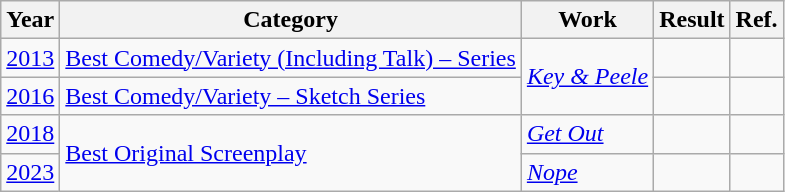<table class="wikitable unsortable">
<tr>
<th>Year</th>
<th>Category</th>
<th>Work</th>
<th>Result</th>
<th>Ref.</th>
</tr>
<tr>
<td><a href='#'>2013</a></td>
<td><a href='#'>Best Comedy/Variety (Including Talk) – Series</a></td>
<td rowspan=2><em><a href='#'>Key & Peele</a></em></td>
<td></td>
<td></td>
</tr>
<tr>
<td><a href='#'>2016</a></td>
<td><a href='#'>Best Comedy/Variety – Sketch Series</a></td>
<td></td>
<td></td>
</tr>
<tr>
<td><a href='#'>2018</a></td>
<td rowspan="2"><a href='#'>Best Original Screenplay</a></td>
<td><em><a href='#'>Get Out</a></em></td>
<td></td>
<td></td>
</tr>
<tr>
<td><a href='#'>2023</a></td>
<td><em><a href='#'>Nope</a></em></td>
<td></td>
<td></td>
</tr>
</table>
